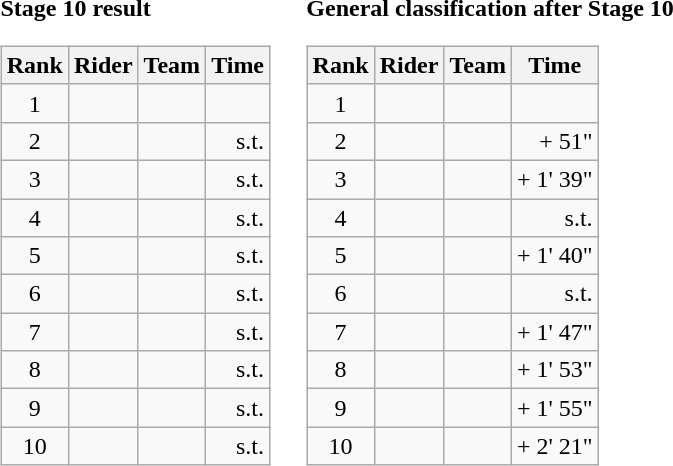<table>
<tr>
<td><strong>Stage 10 result</strong><br><table class="wikitable">
<tr>
<th scope="col">Rank</th>
<th scope="col">Rider</th>
<th scope="col">Team</th>
<th scope="col">Time</th>
</tr>
<tr>
<td style="text-align:center;">1</td>
<td></td>
<td></td>
<td style="text-align:right;"></td>
</tr>
<tr>
<td style="text-align:center;">2</td>
<td></td>
<td></td>
<td style="text-align:right;">s.t.</td>
</tr>
<tr>
<td style="text-align:center;">3</td>
<td></td>
<td></td>
<td style="text-align:right;">s.t.</td>
</tr>
<tr>
<td style="text-align:center;">4</td>
<td></td>
<td></td>
<td style="text-align:right;">s.t.</td>
</tr>
<tr>
<td style="text-align:center;">5</td>
<td></td>
<td></td>
<td style="text-align:right;">s.t.</td>
</tr>
<tr>
<td style="text-align:center;">6</td>
<td></td>
<td></td>
<td style="text-align:right;">s.t.</td>
</tr>
<tr>
<td style="text-align:center;">7</td>
<td></td>
<td></td>
<td style="text-align:right;">s.t.</td>
</tr>
<tr>
<td style="text-align:center;">8</td>
<td></td>
<td></td>
<td style="text-align:right;">s.t.</td>
</tr>
<tr>
<td style="text-align:center;">9</td>
<td></td>
<td></td>
<td style="text-align:right;">s.t.</td>
</tr>
<tr>
<td style="text-align:center;">10</td>
<td></td>
<td></td>
<td style="text-align:right;">s.t.</td>
</tr>
</table>
</td>
<td></td>
<td><strong>General classification after Stage 10</strong><br><table class="wikitable">
<tr>
<th scope="col">Rank</th>
<th scope="col">Rider</th>
<th scope="col">Team</th>
<th scope="col">Time</th>
</tr>
<tr>
<td style="text-align:center;">1</td>
<td></td>
<td></td>
<td style="text-align:right;"></td>
</tr>
<tr>
<td style="text-align:center;">2</td>
<td></td>
<td></td>
<td style="text-align:right;">+ 51"</td>
</tr>
<tr>
<td style="text-align:center;">3</td>
<td></td>
<td></td>
<td style="text-align:right;">+ 1' 39"</td>
</tr>
<tr>
<td style="text-align:center;">4</td>
<td></td>
<td></td>
<td style="text-align:right;">s.t.</td>
</tr>
<tr>
<td style="text-align:center;">5</td>
<td></td>
<td></td>
<td style="text-align:right;">+ 1' 40"</td>
</tr>
<tr>
<td style="text-align:center;">6</td>
<td></td>
<td></td>
<td style="text-align:right;">s.t.</td>
</tr>
<tr>
<td style="text-align:center;">7</td>
<td></td>
<td></td>
<td style="text-align:right;">+ 1' 47"</td>
</tr>
<tr>
<td style="text-align:center;">8</td>
<td></td>
<td></td>
<td style="text-align:right;">+ 1' 53"</td>
</tr>
<tr>
<td style="text-align:center;">9</td>
<td></td>
<td></td>
<td style="text-align:right;">+ 1' 55"</td>
</tr>
<tr>
<td style="text-align:center;">10</td>
<td></td>
<td></td>
<td style="text-align:right;">+ 2' 21"</td>
</tr>
</table>
</td>
</tr>
</table>
